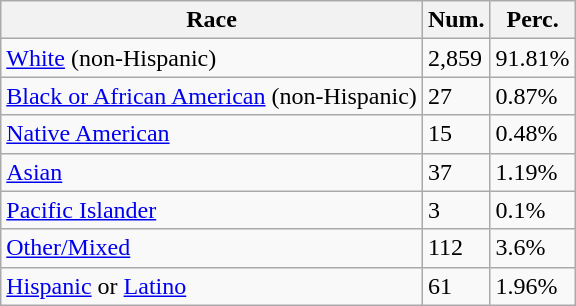<table class="wikitable">
<tr>
<th>Race</th>
<th>Num.</th>
<th>Perc.</th>
</tr>
<tr>
<td><a href='#'>White</a> (non-Hispanic)</td>
<td>2,859</td>
<td>91.81%</td>
</tr>
<tr>
<td><a href='#'>Black or African American</a> (non-Hispanic)</td>
<td>27</td>
<td>0.87%</td>
</tr>
<tr>
<td><a href='#'>Native American</a></td>
<td>15</td>
<td>0.48%</td>
</tr>
<tr>
<td><a href='#'>Asian</a></td>
<td>37</td>
<td>1.19%</td>
</tr>
<tr>
<td><a href='#'>Pacific Islander</a></td>
<td>3</td>
<td>0.1%</td>
</tr>
<tr>
<td><a href='#'>Other/Mixed</a></td>
<td>112</td>
<td>3.6%</td>
</tr>
<tr>
<td><a href='#'>Hispanic</a> or <a href='#'>Latino</a></td>
<td>61</td>
<td>1.96%</td>
</tr>
</table>
